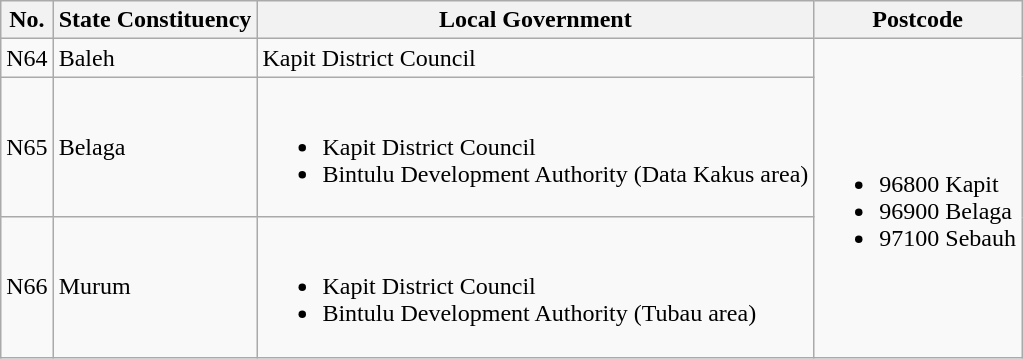<table class="wikitable">
<tr>
<th>No.</th>
<th>State Constituency</th>
<th>Local Government</th>
<th>Postcode</th>
</tr>
<tr>
<td>N64</td>
<td>Baleh</td>
<td>Kapit District Council</td>
<td rowspan="3"><br><ul><li>96800 Kapit</li><li>96900 Belaga</li><li>97100 Sebauh</li></ul></td>
</tr>
<tr>
<td>N65</td>
<td>Belaga</td>
<td><br><ul><li>Kapit District Council</li><li>Bintulu Development Authority (Data Kakus area)</li></ul></td>
</tr>
<tr>
<td>N66</td>
<td>Murum</td>
<td><br><ul><li>Kapit District Council</li><li>Bintulu Development Authority (Tubau area)</li></ul></td>
</tr>
</table>
